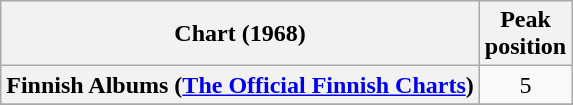<table class="wikitable plainrowheaders sortable" style="text-align:center;">
<tr>
<th>Chart (1968)</th>
<th>Peak<br>position</th>
</tr>
<tr>
<th scope="row">Finnish Albums (<a href='#'>The Official Finnish Charts</a>)</th>
<td align="center">5</td>
</tr>
<tr>
</tr>
<tr>
</tr>
<tr>
</tr>
<tr>
</tr>
</table>
